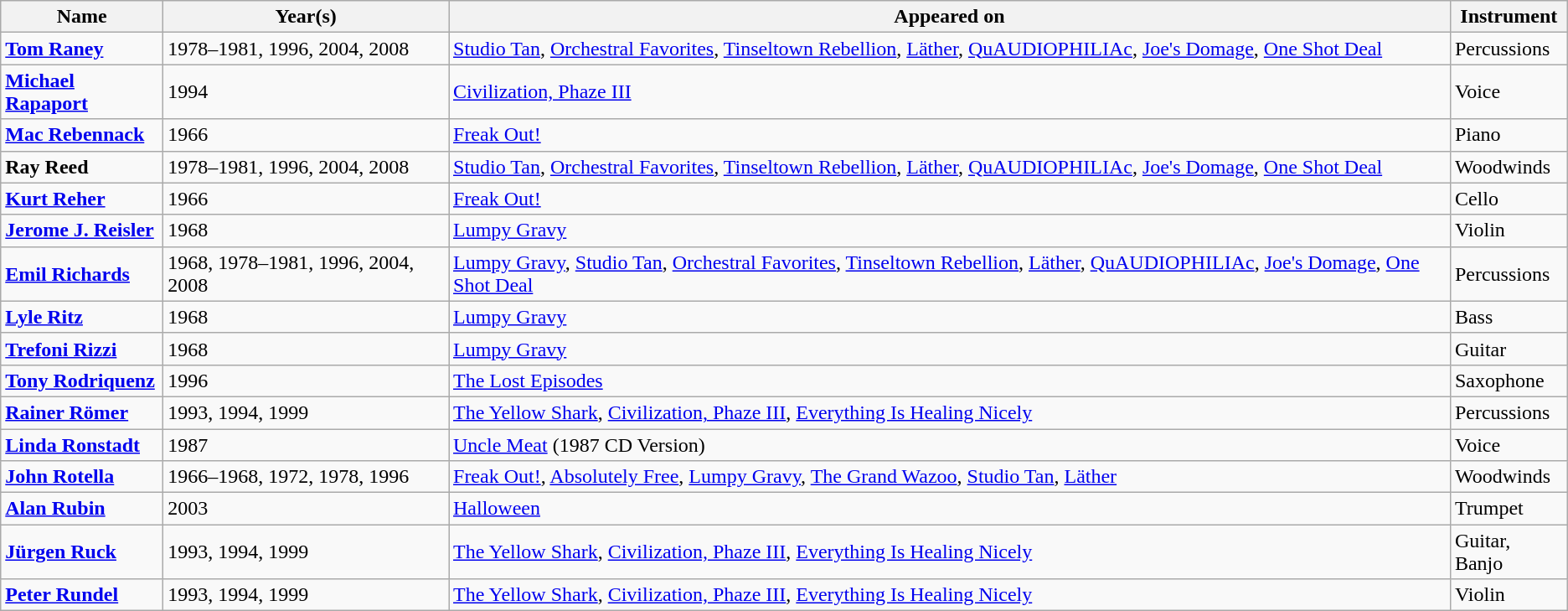<table class="wikitable">
<tr>
<th>Name</th>
<th>Year(s)</th>
<th>Appeared on</th>
<th>Instrument</th>
</tr>
<tr>
<td><strong><a href='#'>Tom Raney</a></strong></td>
<td>1978–1981, 1996, 2004, 2008</td>
<td><a href='#'>Studio Tan</a>, <a href='#'>Orchestral Favorites</a>, <a href='#'>Tinseltown Rebellion</a>, <a href='#'>Läther</a>, <a href='#'>QuAUDIOPHILIAc</a>, <a href='#'>Joe's Domage</a>, <a href='#'>One Shot Deal</a></td>
<td>Percussions</td>
</tr>
<tr>
<td><strong><a href='#'>Michael Rapaport</a></strong></td>
<td>1994</td>
<td><a href='#'>Civilization, Phaze III</a></td>
<td>Voice</td>
</tr>
<tr>
<td><strong><a href='#'>Mac Rebennack</a></strong></td>
<td>1966</td>
<td><a href='#'>Freak Out!</a></td>
<td>Piano</td>
</tr>
<tr>
<td><strong>Ray Reed</strong></td>
<td>1978–1981, 1996, 2004, 2008</td>
<td><a href='#'>Studio Tan</a>, <a href='#'>Orchestral Favorites</a>, <a href='#'>Tinseltown Rebellion</a>, <a href='#'>Läther</a>, <a href='#'>QuAUDIOPHILIAc</a>, <a href='#'>Joe's Domage</a>, <a href='#'>One Shot Deal</a></td>
<td>Woodwinds</td>
</tr>
<tr>
<td><strong><a href='#'>Kurt Reher</a></strong></td>
<td>1966</td>
<td><a href='#'>Freak Out!</a></td>
<td>Cello</td>
</tr>
<tr>
<td><strong><a href='#'>Jerome J. Reisler</a></strong></td>
<td>1968</td>
<td><a href='#'>Lumpy Gravy</a></td>
<td>Violin</td>
</tr>
<tr>
<td><strong><a href='#'>Emil Richards</a></strong></td>
<td>1968, 1978–1981, 1996, 2004, 2008</td>
<td><a href='#'>Lumpy Gravy</a>, <a href='#'>Studio Tan</a>, <a href='#'>Orchestral Favorites</a>, <a href='#'>Tinseltown Rebellion</a>, <a href='#'>Läther</a>, <a href='#'>QuAUDIOPHILIAc</a>, <a href='#'>Joe's Domage</a>, <a href='#'>One Shot Deal</a></td>
<td>Percussions</td>
</tr>
<tr>
<td><strong><a href='#'>Lyle Ritz</a></strong></td>
<td>1968</td>
<td><a href='#'>Lumpy Gravy</a></td>
<td>Bass</td>
</tr>
<tr>
<td><strong><a href='#'>Trefoni Rizzi</a></strong></td>
<td>1968</td>
<td><a href='#'>Lumpy Gravy</a></td>
<td>Guitar</td>
</tr>
<tr>
<td><strong><a href='#'>Tony Rodriquenz</a></strong></td>
<td>1996</td>
<td><a href='#'>The Lost Episodes</a></td>
<td>Saxophone</td>
</tr>
<tr>
<td><strong><a href='#'>Rainer Römer</a></strong></td>
<td>1993, 1994, 1999</td>
<td><a href='#'>The Yellow Shark</a>, <a href='#'>Civilization, Phaze III</a>, <a href='#'>Everything Is Healing Nicely</a></td>
<td>Percussions</td>
</tr>
<tr>
<td><strong><a href='#'>Linda Ronstadt</a></strong></td>
<td>1987</td>
<td><a href='#'>Uncle Meat</a> (1987 CD Version)</td>
<td>Voice</td>
</tr>
<tr>
<td><strong><a href='#'>John Rotella</a></strong></td>
<td>1966–1968, 1972, 1978, 1996</td>
<td><a href='#'>Freak Out!</a>, <a href='#'>Absolutely Free</a>, <a href='#'>Lumpy Gravy</a>, <a href='#'>The Grand Wazoo</a>, <a href='#'>Studio Tan</a>, <a href='#'>Läther</a></td>
<td>Woodwinds</td>
</tr>
<tr>
<td><strong><a href='#'>Alan Rubin</a></strong></td>
<td>2003</td>
<td><a href='#'>Halloween</a></td>
<td>Trumpet</td>
</tr>
<tr>
<td><strong><a href='#'>Jürgen Ruck</a></strong></td>
<td>1993, 1994, 1999</td>
<td><a href='#'>The Yellow Shark</a>, <a href='#'>Civilization, Phaze III</a>, <a href='#'>Everything Is Healing Nicely</a></td>
<td>Guitar, Banjo</td>
</tr>
<tr>
<td><strong><a href='#'>Peter Rundel</a></strong></td>
<td>1993, 1994, 1999</td>
<td><a href='#'>The Yellow Shark</a>, <a href='#'>Civilization, Phaze III</a>, <a href='#'>Everything Is Healing Nicely</a></td>
<td>Violin</td>
</tr>
</table>
